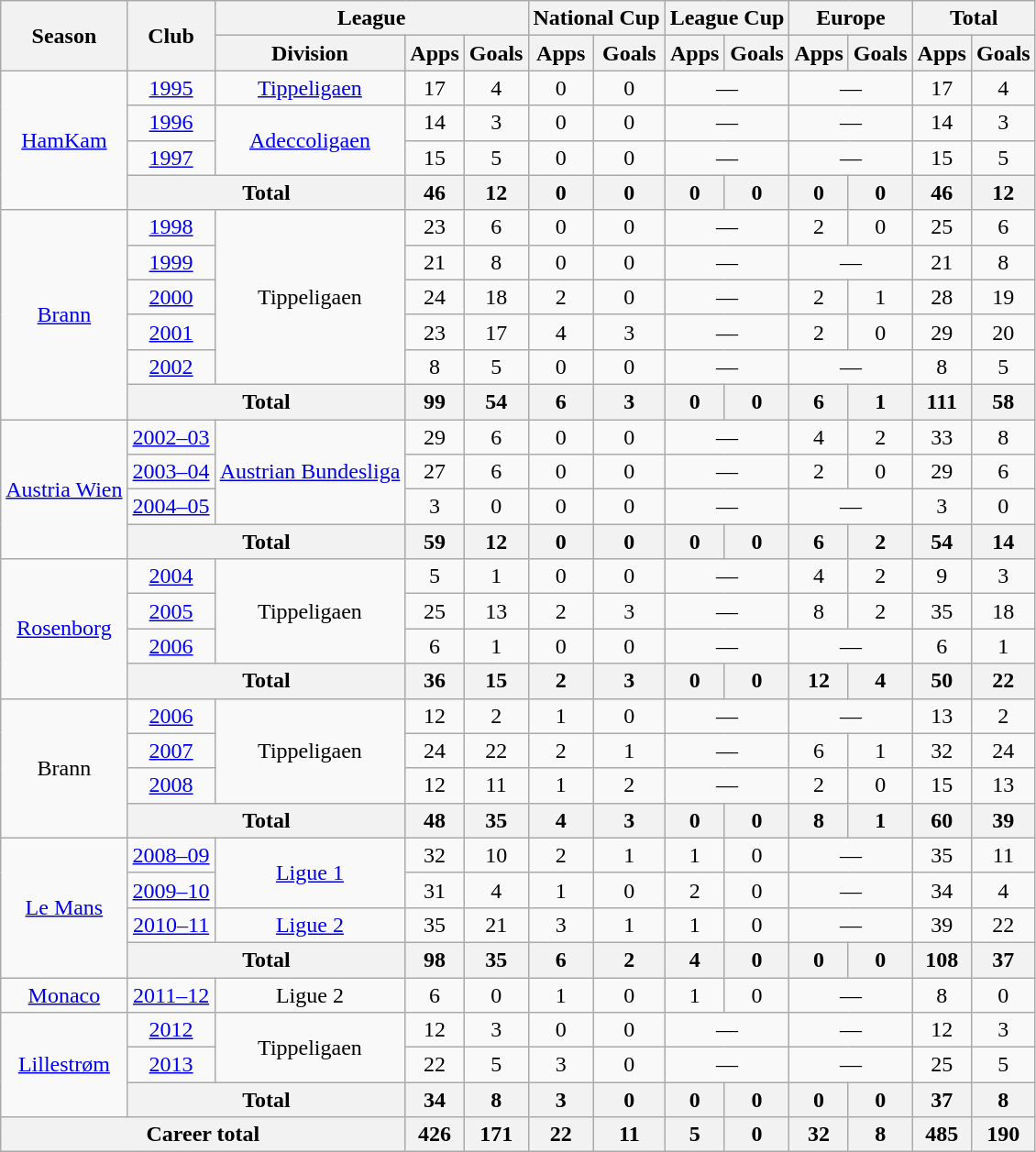<table class="wikitable" style="text-align:center">
<tr>
<th rowspan="2">Season</th>
<th rowspan="2">Club</th>
<th colspan="3">League</th>
<th colspan="2">National Cup</th>
<th colspan="2">League Cup</th>
<th colspan="2">Europe</th>
<th colspan="2">Total</th>
</tr>
<tr>
<th>Division</th>
<th>Apps</th>
<th>Goals</th>
<th>Apps</th>
<th>Goals</th>
<th>Apps</th>
<th>Goals</th>
<th>Apps</th>
<th>Goals</th>
<th>Apps</th>
<th>Goals</th>
</tr>
<tr>
<td rowspan="4"><a href='#'>HamKam</a></td>
<td><a href='#'>1995</a></td>
<td><a href='#'>Tippeligaen</a></td>
<td>17</td>
<td>4</td>
<td>0</td>
<td>0</td>
<td colspan="2">—</td>
<td colspan="2">—</td>
<td>17</td>
<td>4</td>
</tr>
<tr>
<td><a href='#'>1996</a></td>
<td rowspan="2"><a href='#'>Adeccoligaen</a></td>
<td>14</td>
<td>3</td>
<td>0</td>
<td>0</td>
<td colspan="2">—</td>
<td colspan="2">—</td>
<td>14</td>
<td>3</td>
</tr>
<tr>
<td><a href='#'>1997</a></td>
<td>15</td>
<td>5</td>
<td>0</td>
<td>0</td>
<td colspan="2">—</td>
<td colspan="2">—</td>
<td>15</td>
<td>5</td>
</tr>
<tr>
<th colspan="2">Total</th>
<th>46</th>
<th>12</th>
<th>0</th>
<th>0</th>
<th>0</th>
<th>0</th>
<th>0</th>
<th>0</th>
<th>46</th>
<th>12</th>
</tr>
<tr>
<td rowspan="6"><a href='#'>Brann</a></td>
<td><a href='#'>1998</a></td>
<td rowspan="5">Tippeligaen</td>
<td>23</td>
<td>6</td>
<td>0</td>
<td>0</td>
<td colspan="2">—</td>
<td>2</td>
<td>0</td>
<td>25</td>
<td>6</td>
</tr>
<tr>
<td><a href='#'>1999</a></td>
<td>21</td>
<td>8</td>
<td>0</td>
<td>0</td>
<td colspan="2">—</td>
<td colspan="2">—</td>
<td>21</td>
<td>8</td>
</tr>
<tr>
<td><a href='#'>2000</a></td>
<td>24</td>
<td>18</td>
<td>2</td>
<td>0</td>
<td colspan="2">—</td>
<td>2</td>
<td>1</td>
<td>28</td>
<td>19</td>
</tr>
<tr>
<td><a href='#'>2001</a></td>
<td>23</td>
<td>17</td>
<td>4</td>
<td>3</td>
<td colspan="2">—</td>
<td>2</td>
<td>0</td>
<td>29</td>
<td>20</td>
</tr>
<tr>
<td><a href='#'>2002</a></td>
<td>8</td>
<td>5</td>
<td>0</td>
<td>0</td>
<td colspan="2">—</td>
<td colspan="2">—</td>
<td>8</td>
<td>5</td>
</tr>
<tr>
<th colspan="2">Total</th>
<th>99</th>
<th>54</th>
<th>6</th>
<th>3</th>
<th>0</th>
<th>0</th>
<th>6</th>
<th>1</th>
<th>111</th>
<th>58</th>
</tr>
<tr>
<td rowspan="4"><a href='#'>Austria Wien</a></td>
<td><a href='#'>2002–03</a></td>
<td rowspan="3"><a href='#'>Austrian Bundesliga</a></td>
<td>29</td>
<td>6</td>
<td>0</td>
<td>0</td>
<td colspan="2">—</td>
<td>4</td>
<td>2</td>
<td>33</td>
<td>8</td>
</tr>
<tr>
<td><a href='#'>2003–04</a></td>
<td>27</td>
<td>6</td>
<td>0</td>
<td>0</td>
<td colspan="2">—</td>
<td>2</td>
<td>0</td>
<td>29</td>
<td>6</td>
</tr>
<tr>
<td><a href='#'>2004–05</a></td>
<td>3</td>
<td>0</td>
<td>0</td>
<td>0</td>
<td colspan="2">—</td>
<td colspan="2">—</td>
<td>3</td>
<td>0</td>
</tr>
<tr>
<th colspan="2">Total</th>
<th>59</th>
<th>12</th>
<th>0</th>
<th>0</th>
<th>0</th>
<th>0</th>
<th>6</th>
<th>2</th>
<th>54</th>
<th>14</th>
</tr>
<tr>
<td rowspan="4"><a href='#'>Rosenborg</a></td>
<td><a href='#'>2004</a></td>
<td rowspan="3">Tippeligaen</td>
<td>5</td>
<td>1</td>
<td>0</td>
<td>0</td>
<td colspan="2">—</td>
<td>4</td>
<td>2</td>
<td>9</td>
<td>3</td>
</tr>
<tr>
<td><a href='#'>2005</a></td>
<td>25</td>
<td>13</td>
<td>2</td>
<td>3</td>
<td colspan="2">—</td>
<td>8</td>
<td>2</td>
<td>35</td>
<td>18</td>
</tr>
<tr>
<td><a href='#'>2006</a></td>
<td>6</td>
<td>1</td>
<td>0</td>
<td>0</td>
<td colspan="2">—</td>
<td colspan="2">—</td>
<td>6</td>
<td>1</td>
</tr>
<tr>
<th colspan="2">Total</th>
<th>36</th>
<th>15</th>
<th>2</th>
<th>3</th>
<th>0</th>
<th>0</th>
<th>12</th>
<th>4</th>
<th>50</th>
<th>22</th>
</tr>
<tr>
<td rowspan="4">Brann</td>
<td><a href='#'>2006</a></td>
<td rowspan="3">Tippeligaen</td>
<td>12</td>
<td>2</td>
<td>1</td>
<td>0</td>
<td colspan="2">—</td>
<td colspan="2">—</td>
<td>13</td>
<td>2</td>
</tr>
<tr>
<td><a href='#'>2007</a></td>
<td>24</td>
<td>22</td>
<td>2</td>
<td>1</td>
<td colspan="2">—</td>
<td>6</td>
<td>1</td>
<td>32</td>
<td>24</td>
</tr>
<tr>
<td><a href='#'>2008</a></td>
<td>12</td>
<td>11</td>
<td>1</td>
<td>2</td>
<td colspan="2">—</td>
<td>2</td>
<td>0</td>
<td>15</td>
<td>13</td>
</tr>
<tr>
<th colspan="2">Total</th>
<th>48</th>
<th>35</th>
<th>4</th>
<th>3</th>
<th>0</th>
<th>0</th>
<th>8</th>
<th>1</th>
<th>60</th>
<th>39</th>
</tr>
<tr>
<td rowspan="4"><a href='#'>Le Mans</a></td>
<td><a href='#'>2008–09</a></td>
<td rowspan="2"><a href='#'>Ligue 1</a></td>
<td>32</td>
<td>10</td>
<td>2</td>
<td>1</td>
<td>1</td>
<td>0</td>
<td colspan="2">—</td>
<td>35</td>
<td>11</td>
</tr>
<tr>
<td><a href='#'>2009–10</a></td>
<td>31</td>
<td>4</td>
<td>1</td>
<td>0</td>
<td>2</td>
<td>0</td>
<td colspan="2">—</td>
<td>34</td>
<td>4</td>
</tr>
<tr>
<td><a href='#'>2010–11</a></td>
<td><a href='#'>Ligue 2</a></td>
<td>35</td>
<td>21</td>
<td>3</td>
<td>1</td>
<td>1</td>
<td>0</td>
<td colspan="2">—</td>
<td>39</td>
<td>22</td>
</tr>
<tr>
<th colspan="2">Total</th>
<th>98</th>
<th>35</th>
<th>6</th>
<th>2</th>
<th>4</th>
<th>0</th>
<th>0</th>
<th>0</th>
<th>108</th>
<th>37</th>
</tr>
<tr>
<td><a href='#'>Monaco</a></td>
<td><a href='#'>2011–12</a></td>
<td>Ligue 2</td>
<td>6</td>
<td>0</td>
<td>1</td>
<td>0</td>
<td>1</td>
<td>0</td>
<td colspan="2">—</td>
<td>8</td>
<td>0</td>
</tr>
<tr>
<td rowspan="3"><a href='#'>Lillestrøm</a></td>
<td><a href='#'>2012</a></td>
<td rowspan="2">Tippeligaen</td>
<td>12</td>
<td>3</td>
<td>0</td>
<td>0</td>
<td colspan="2">—</td>
<td colspan="2">—</td>
<td>12</td>
<td>3</td>
</tr>
<tr>
<td><a href='#'>2013</a></td>
<td>22</td>
<td>5</td>
<td>3</td>
<td>0</td>
<td colspan="2">—</td>
<td colspan="2">—</td>
<td>25</td>
<td>5</td>
</tr>
<tr>
<th colspan="2">Total</th>
<th>34</th>
<th>8</th>
<th>3</th>
<th>0</th>
<th>0</th>
<th>0</th>
<th>0</th>
<th>0</th>
<th>37</th>
<th>8</th>
</tr>
<tr>
<th colspan="3">Career total</th>
<th>426</th>
<th>171</th>
<th>22</th>
<th>11</th>
<th>5</th>
<th>0</th>
<th>32</th>
<th>8</th>
<th>485</th>
<th>190</th>
</tr>
</table>
